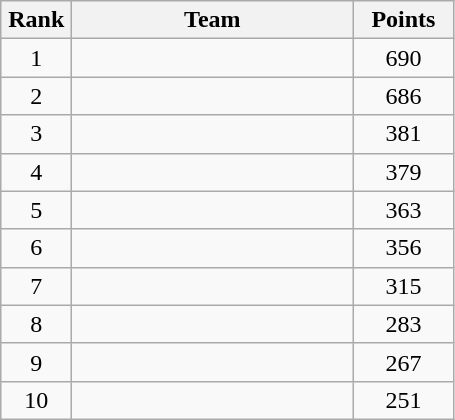<table class="wikitable" style="text-align:center;">
<tr>
<th width=40>Rank</th>
<th width=180>Team</th>
<th width=60>Points</th>
</tr>
<tr>
<td>1</td>
<td align=left></td>
<td>690</td>
</tr>
<tr>
<td>2</td>
<td align=left></td>
<td>686</td>
</tr>
<tr>
<td>3</td>
<td align=left></td>
<td>381</td>
</tr>
<tr>
<td>4</td>
<td align=left></td>
<td>379</td>
</tr>
<tr>
<td>5</td>
<td align=left></td>
<td>363</td>
</tr>
<tr>
<td>6</td>
<td align=left></td>
<td>356</td>
</tr>
<tr>
<td>7</td>
<td align=left></td>
<td>315</td>
</tr>
<tr>
<td>8</td>
<td align=left></td>
<td>283</td>
</tr>
<tr>
<td>9</td>
<td align=left></td>
<td>267</td>
</tr>
<tr>
<td>10</td>
<td align=left></td>
<td>251</td>
</tr>
</table>
